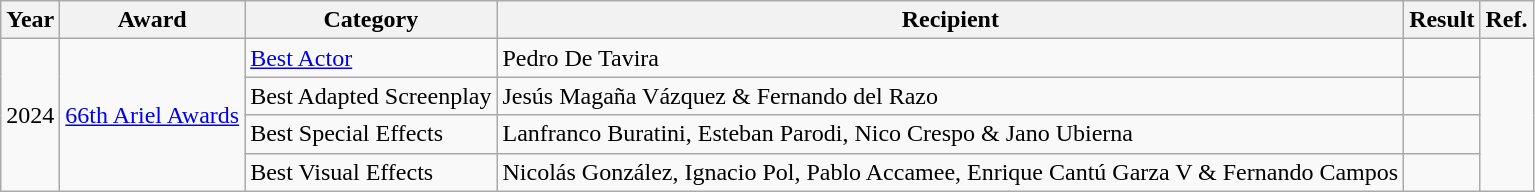<table class="wikitable">
<tr>
<th>Year</th>
<th>Award</th>
<th>Category</th>
<th>Recipient</th>
<th>Result</th>
<th>Ref.</th>
</tr>
<tr>
<td rowspan="4">2024</td>
<td rowspan="4"><a href='#'>66th Ariel Awards</a></td>
<td><a href='#'>Best Actor</a></td>
<td>Pedro De Tavira</td>
<td></td>
<td rowspan="4"></td>
</tr>
<tr>
<td>Best Adapted Screenplay</td>
<td>Jesús Magaña Vázquez & Fernando del Razo</td>
<td></td>
</tr>
<tr>
<td>Best Special Effects</td>
<td>Lanfranco Buratini, Esteban Parodi, Nico Crespo & Jano Ubierna</td>
<td></td>
</tr>
<tr>
<td>Best Visual Effects</td>
<td>Nicolás González, Ignacio Pol, Pablo Accamee, Enrique Cantú Garza V & Fernando Campos</td>
<td></td>
</tr>
</table>
